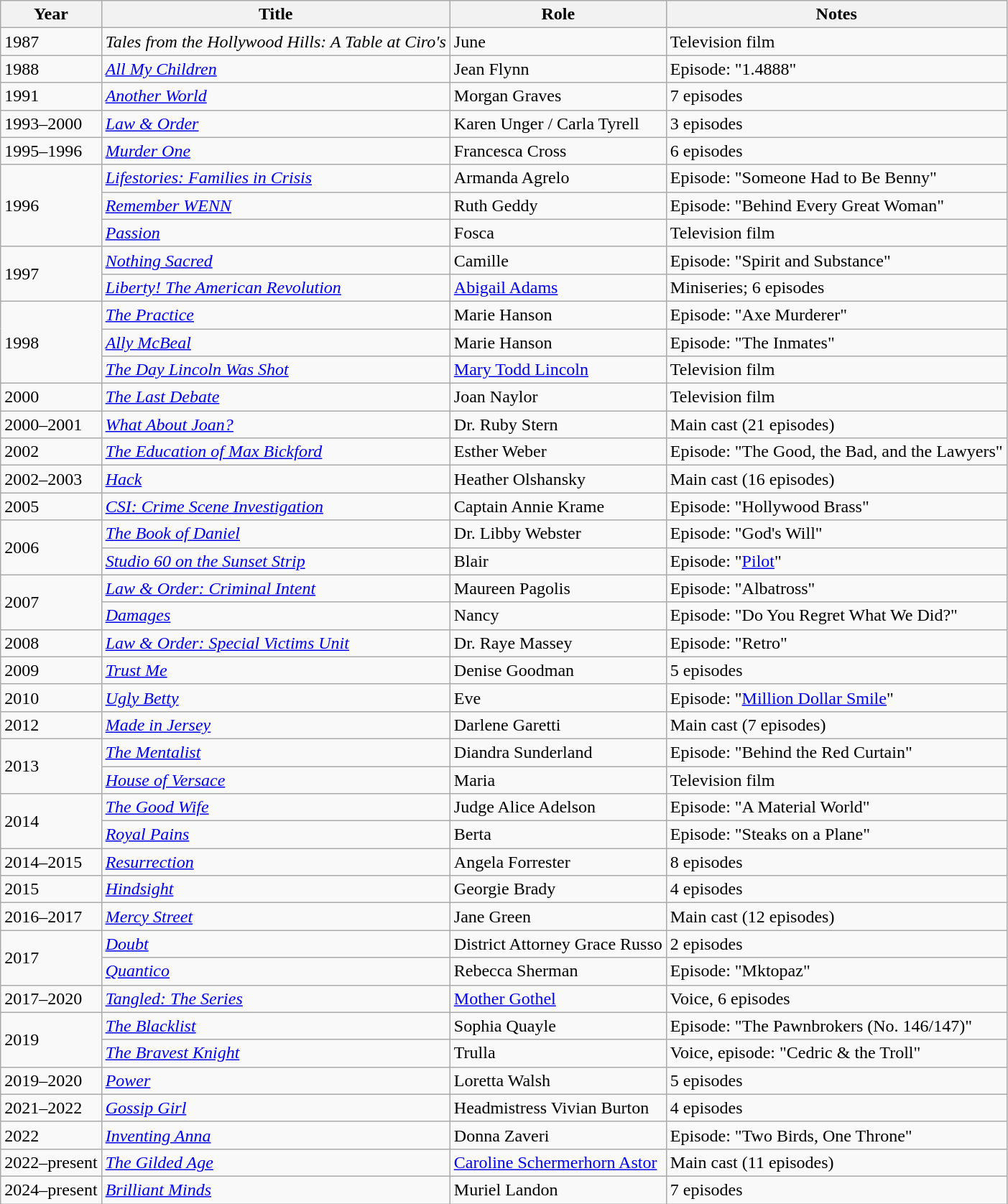<table class="wikitable sortable">
<tr align="center">
<th>Year</th>
<th>Title</th>
<th>Role</th>
<th class="unsortable">Notes</th>
</tr>
<tr>
<td>1987</td>
<td><em>Tales from the Hollywood Hills: A Table at Ciro's</em></td>
<td>June</td>
<td>Television film</td>
</tr>
<tr>
<td>1988</td>
<td><em><a href='#'>All My Children</a></em></td>
<td>Jean Flynn</td>
<td>Episode: "1.4888"</td>
</tr>
<tr>
<td>1991</td>
<td><em><a href='#'>Another World</a></em></td>
<td>Morgan Graves</td>
<td>7 episodes</td>
</tr>
<tr>
<td>1993–2000</td>
<td><em><a href='#'>Law & Order</a></em></td>
<td>Karen Unger / Carla Tyrell</td>
<td>3 episodes</td>
</tr>
<tr>
<td>1995–1996</td>
<td><em><a href='#'>Murder One</a></em></td>
<td>Francesca Cross</td>
<td>6 episodes</td>
</tr>
<tr>
<td rowspan="3">1996</td>
<td><em><a href='#'>Lifestories: Families in Crisis</a></em></td>
<td>Armanda Agrelo</td>
<td>Episode: "Someone Had to Be Benny"</td>
</tr>
<tr>
<td><em><a href='#'>Remember WENN</a></em></td>
<td>Ruth Geddy</td>
<td>Episode: "Behind Every Great Woman"</td>
</tr>
<tr>
<td><em><a href='#'>Passion</a></em></td>
<td>Fosca</td>
<td>Television film</td>
</tr>
<tr>
<td rowspan="2">1997</td>
<td><em><a href='#'>Nothing Sacred</a></em></td>
<td>Camille</td>
<td>Episode: "Spirit and Substance"</td>
</tr>
<tr>
<td><em><a href='#'>Liberty! The American Revolution</a></em></td>
<td><a href='#'>Abigail Adams</a></td>
<td>Miniseries; 6 episodes</td>
</tr>
<tr>
<td rowspan="3">1998</td>
<td><em><a href='#'>The Practice</a></em></td>
<td>Marie Hanson</td>
<td>Episode: "Axe Murderer"</td>
</tr>
<tr>
<td><em><a href='#'>Ally McBeal</a></em></td>
<td>Marie Hanson</td>
<td>Episode: "The Inmates"</td>
</tr>
<tr>
<td><em><a href='#'>The Day Lincoln Was Shot</a></em></td>
<td><a href='#'>Mary Todd Lincoln</a></td>
<td>Television film</td>
</tr>
<tr>
<td>2000</td>
<td><em><a href='#'>The Last Debate</a></em></td>
<td>Joan Naylor</td>
<td>Television film</td>
</tr>
<tr>
<td>2000–2001</td>
<td><em><a href='#'>What About Joan?</a></em></td>
<td>Dr. Ruby Stern</td>
<td>Main cast (21 episodes)</td>
</tr>
<tr>
<td>2002</td>
<td><em><a href='#'>The Education of Max Bickford</a></em></td>
<td>Esther Weber</td>
<td>Episode: "The Good, the Bad, and the Lawyers"</td>
</tr>
<tr>
<td>2002–2003</td>
<td><em><a href='#'>Hack</a></em></td>
<td>Heather Olshansky</td>
<td>Main cast (16 episodes)</td>
</tr>
<tr>
<td>2005</td>
<td><em><a href='#'>CSI: Crime Scene Investigation</a></em></td>
<td>Captain Annie Krame</td>
<td>Episode: "Hollywood Brass"</td>
</tr>
<tr>
<td rowspan="2">2006</td>
<td><em><a href='#'>The Book of Daniel</a></em></td>
<td>Dr. Libby Webster</td>
<td>Episode: "God's Will"</td>
</tr>
<tr>
<td><em><a href='#'>Studio 60 on the Sunset Strip</a></em></td>
<td>Blair</td>
<td>Episode: "<a href='#'>Pilot</a>"</td>
</tr>
<tr>
<td rowspan="2">2007</td>
<td><em><a href='#'>Law & Order: Criminal Intent</a></em></td>
<td>Maureen Pagolis</td>
<td>Episode: "Albatross"</td>
</tr>
<tr>
<td><em><a href='#'>Damages</a></em></td>
<td>Nancy</td>
<td>Episode: "Do You Regret What We Did?"</td>
</tr>
<tr>
<td>2008</td>
<td><em><a href='#'>Law & Order: Special Victims Unit</a></em></td>
<td>Dr. Raye Massey</td>
<td>Episode: "Retro"</td>
</tr>
<tr>
<td>2009</td>
<td><em><a href='#'>Trust Me</a></em></td>
<td>Denise Goodman</td>
<td>5 episodes</td>
</tr>
<tr>
<td>2010</td>
<td><em><a href='#'>Ugly Betty</a></em></td>
<td>Eve</td>
<td>Episode: "<a href='#'>Million Dollar Smile</a>"</td>
</tr>
<tr>
<td>2012</td>
<td><em><a href='#'>Made in Jersey</a></em></td>
<td>Darlene Garetti</td>
<td>Main cast (7 episodes)</td>
</tr>
<tr>
<td rowspan="2">2013</td>
<td><em><a href='#'>The Mentalist</a></em></td>
<td>Diandra Sunderland</td>
<td>Episode: "Behind the Red Curtain"</td>
</tr>
<tr>
<td><em><a href='#'>House of Versace</a></em></td>
<td>Maria</td>
<td>Television film</td>
</tr>
<tr>
<td rowspan="2">2014</td>
<td><em><a href='#'>The Good Wife</a></em></td>
<td>Judge Alice Adelson</td>
<td>Episode: "A Material World"</td>
</tr>
<tr>
<td><em><a href='#'>Royal Pains</a></em></td>
<td>Berta</td>
<td>Episode: "Steaks on a Plane"</td>
</tr>
<tr>
<td>2014–2015</td>
<td><em><a href='#'>Resurrection</a></em></td>
<td>Angela Forrester</td>
<td>8 episodes</td>
</tr>
<tr>
<td>2015</td>
<td><em><a href='#'>Hindsight</a></em></td>
<td>Georgie Brady</td>
<td>4 episodes</td>
</tr>
<tr>
<td>2016–2017</td>
<td><em><a href='#'>Mercy Street</a></em></td>
<td>Jane Green</td>
<td>Main cast (12 episodes)</td>
</tr>
<tr>
<td rowspan="2">2017</td>
<td><em><a href='#'>Doubt</a></em></td>
<td>District Attorney Grace Russo</td>
<td>2 episodes</td>
</tr>
<tr>
<td><em><a href='#'>Quantico</a></em></td>
<td>Rebecca Sherman</td>
<td>Episode: "Mktopaz"</td>
</tr>
<tr>
<td>2017–2020</td>
<td><em><a href='#'>Tangled: The Series</a></em></td>
<td><a href='#'>Mother Gothel</a></td>
<td>Voice, 6 episodes</td>
</tr>
<tr>
<td rowspan="2">2019</td>
<td><em><a href='#'>The Blacklist</a></em></td>
<td>Sophia Quayle</td>
<td>Episode: "The Pawnbrokers (No. 146/147)"</td>
</tr>
<tr>
<td><em><a href='#'>The Bravest Knight</a></em></td>
<td>Trulla</td>
<td>Voice, episode: "Cedric & the Troll"</td>
</tr>
<tr>
<td>2019–2020</td>
<td><em><a href='#'>Power</a></em></td>
<td>Loretta Walsh</td>
<td>5 episodes</td>
</tr>
<tr>
<td>2021–2022</td>
<td><em><a href='#'>Gossip Girl</a></em></td>
<td>Headmistress Vivian Burton</td>
<td>4 episodes</td>
</tr>
<tr>
<td>2022</td>
<td><em><a href='#'>Inventing Anna</a></em></td>
<td>Donna Zaveri</td>
<td>Episode: "Two Birds, One Throne"</td>
</tr>
<tr>
<td>2022–present</td>
<td><em><a href='#'>The Gilded Age</a></em></td>
<td><a href='#'>Caroline Schermerhorn Astor</a></td>
<td>Main cast (11 episodes)</td>
</tr>
<tr>
<td>2024–present</td>
<td><em><a href='#'>Brilliant Minds</a></em></td>
<td>Muriel Landon</td>
<td>7 episodes</td>
</tr>
</table>
